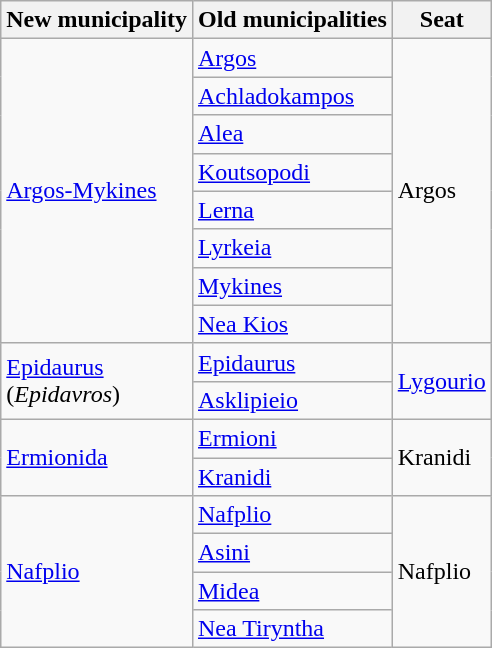<table class="wikitable">
<tr>
<th>New municipality</th>
<th>Old municipalities</th>
<th>Seat</th>
</tr>
<tr>
<td rowspan=8><a href='#'>Argos-Mykines</a></td>
<td><a href='#'>Argos</a></td>
<td rowspan=8>Argos</td>
</tr>
<tr>
<td><a href='#'>Achladokampos</a></td>
</tr>
<tr>
<td><a href='#'>Alea</a></td>
</tr>
<tr>
<td><a href='#'>Koutsopodi</a></td>
</tr>
<tr>
<td><a href='#'>Lerna</a></td>
</tr>
<tr>
<td><a href='#'>Lyrkeia</a></td>
</tr>
<tr>
<td><a href='#'>Mykines</a></td>
</tr>
<tr>
<td><a href='#'>Nea Kios</a></td>
</tr>
<tr>
<td rowspan=2><a href='#'>Epidaurus</a> <br>(<em>Epidavros</em>)</td>
<td><a href='#'>Epidaurus</a></td>
<td rowspan=2><a href='#'>Lygourio</a></td>
</tr>
<tr>
<td><a href='#'>Asklipieio</a></td>
</tr>
<tr>
<td rowspan=2><a href='#'>Ermionida</a></td>
<td><a href='#'>Ermioni</a></td>
<td rowspan=2>Kranidi</td>
</tr>
<tr>
<td><a href='#'>Kranidi</a></td>
</tr>
<tr>
<td rowspan=4><a href='#'>Nafplio</a></td>
<td><a href='#'>Nafplio</a></td>
<td rowspan=4>Nafplio</td>
</tr>
<tr>
<td><a href='#'>Asini</a></td>
</tr>
<tr>
<td><a href='#'>Midea</a></td>
</tr>
<tr>
<td><a href='#'>Nea Tiryntha</a></td>
</tr>
</table>
